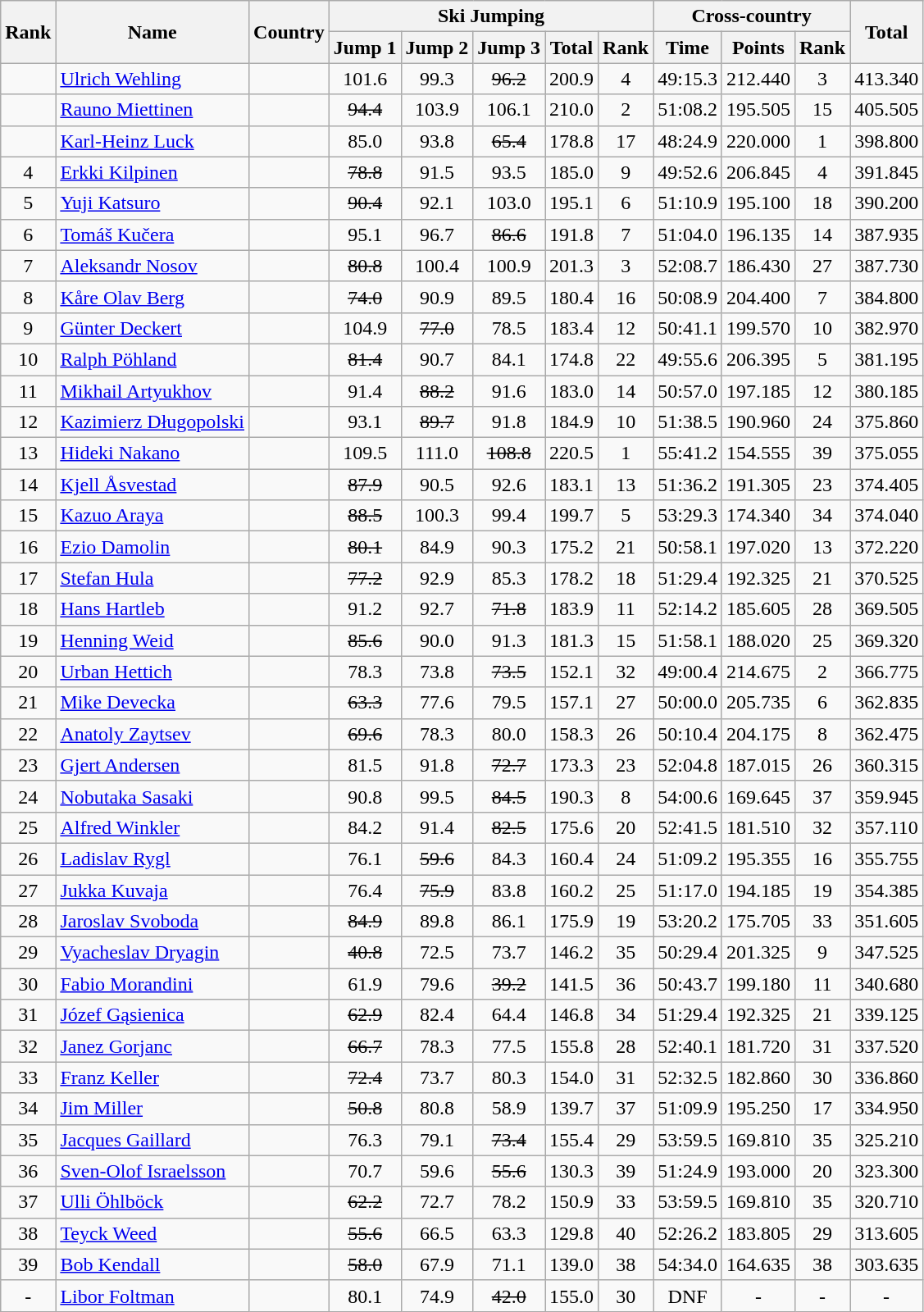<table class="wikitable sortable" style="text-align:center">
<tr>
<th rowspan=2>Rank</th>
<th rowspan=2>Name</th>
<th rowspan=2>Country</th>
<th colspan=5>Ski Jumping</th>
<th colspan=3>Cross-country</th>
<th rowspan=2>Total</th>
</tr>
<tr>
<th>Jump 1</th>
<th>Jump 2</th>
<th>Jump 3</th>
<th>Total</th>
<th>Rank</th>
<th>Time</th>
<th>Points</th>
<th>Rank</th>
</tr>
<tr>
<td></td>
<td align=left><a href='#'>Ulrich Wehling</a></td>
<td align=left></td>
<td>101.6</td>
<td>99.3</td>
<td><s>96.2</s></td>
<td>200.9</td>
<td>4</td>
<td>49:15.3</td>
<td>212.440</td>
<td>3</td>
<td>413.340</td>
</tr>
<tr>
<td></td>
<td align=left><a href='#'>Rauno Miettinen</a></td>
<td align=left></td>
<td><s>94.4</s></td>
<td>103.9</td>
<td>106.1</td>
<td>210.0</td>
<td>2</td>
<td>51:08.2</td>
<td>195.505</td>
<td>15</td>
<td>405.505</td>
</tr>
<tr>
<td></td>
<td align=left><a href='#'>Karl-Heinz Luck</a></td>
<td align=left></td>
<td>85.0</td>
<td>93.8</td>
<td><s>65.4</s></td>
<td>178.8</td>
<td>17</td>
<td>48:24.9</td>
<td>220.000</td>
<td>1</td>
<td>398.800</td>
</tr>
<tr>
<td>4</td>
<td align=left><a href='#'>Erkki Kilpinen</a></td>
<td align=left></td>
<td><s>78.8</s></td>
<td>91.5</td>
<td>93.5</td>
<td>185.0</td>
<td>9</td>
<td>49:52.6</td>
<td>206.845</td>
<td>4</td>
<td>391.845</td>
</tr>
<tr>
<td>5</td>
<td align=left><a href='#'>Yuji Katsuro</a></td>
<td align=left></td>
<td><s>90.4</s></td>
<td>92.1</td>
<td>103.0</td>
<td>195.1</td>
<td>6</td>
<td>51:10.9</td>
<td>195.100</td>
<td>18</td>
<td>390.200</td>
</tr>
<tr>
<td>6</td>
<td align=left><a href='#'>Tomáš Kučera</a></td>
<td align=left></td>
<td>95.1</td>
<td>96.7</td>
<td><s>86.6</s></td>
<td>191.8</td>
<td>7</td>
<td>51:04.0</td>
<td>196.135</td>
<td>14</td>
<td>387.935</td>
</tr>
<tr>
<td>7</td>
<td align=left><a href='#'>Aleksandr Nosov</a></td>
<td align=left></td>
<td><s>80.8</s></td>
<td>100.4</td>
<td>100.9</td>
<td>201.3</td>
<td>3</td>
<td>52:08.7</td>
<td>186.430</td>
<td>27</td>
<td>387.730</td>
</tr>
<tr>
<td>8</td>
<td align=left><a href='#'>Kåre Olav Berg</a></td>
<td align=left></td>
<td><s>74.0</s></td>
<td>90.9</td>
<td>89.5</td>
<td>180.4</td>
<td>16</td>
<td>50:08.9</td>
<td>204.400</td>
<td>7</td>
<td>384.800</td>
</tr>
<tr>
<td>9</td>
<td align=left><a href='#'>Günter Deckert</a></td>
<td align=left></td>
<td>104.9</td>
<td><s>77.0</s></td>
<td>78.5</td>
<td>183.4</td>
<td>12</td>
<td>50:41.1</td>
<td>199.570</td>
<td>10</td>
<td>382.970</td>
</tr>
<tr>
<td>10</td>
<td align=left><a href='#'>Ralph Pöhland</a></td>
<td align=left></td>
<td><s>81.4</s></td>
<td>90.7</td>
<td>84.1</td>
<td>174.8</td>
<td>22</td>
<td>49:55.6</td>
<td>206.395</td>
<td>5</td>
<td>381.195</td>
</tr>
<tr>
<td>11</td>
<td align=left><a href='#'>Mikhail Artyukhov</a></td>
<td align=left></td>
<td>91.4</td>
<td><s>88.2</s></td>
<td>91.6</td>
<td>183.0</td>
<td>14</td>
<td>50:57.0</td>
<td>197.185</td>
<td>12</td>
<td>380.185</td>
</tr>
<tr>
<td>12</td>
<td align=left><a href='#'>Kazimierz Długopolski</a></td>
<td align=left></td>
<td>93.1</td>
<td><s>89.7</s></td>
<td>91.8</td>
<td>184.9</td>
<td>10</td>
<td>51:38.5</td>
<td>190.960</td>
<td>24</td>
<td>375.860</td>
</tr>
<tr>
<td>13</td>
<td align=left><a href='#'>Hideki Nakano</a></td>
<td align=left></td>
<td>109.5</td>
<td>111.0</td>
<td><s>108.8</s></td>
<td>220.5</td>
<td>1</td>
<td>55:41.2</td>
<td>154.555</td>
<td>39</td>
<td>375.055</td>
</tr>
<tr>
<td>14</td>
<td align=left><a href='#'>Kjell Åsvestad</a></td>
<td align=left></td>
<td><s>87.9</s></td>
<td>90.5</td>
<td>92.6</td>
<td>183.1</td>
<td>13</td>
<td>51:36.2</td>
<td>191.305</td>
<td>23</td>
<td>374.405</td>
</tr>
<tr>
<td>15</td>
<td align=left><a href='#'>Kazuo Araya</a></td>
<td align=left></td>
<td><s>88.5</s></td>
<td>100.3</td>
<td>99.4</td>
<td>199.7</td>
<td>5</td>
<td>53:29.3</td>
<td>174.340</td>
<td>34</td>
<td>374.040</td>
</tr>
<tr>
<td>16</td>
<td align=left><a href='#'>Ezio Damolin</a></td>
<td align=left></td>
<td><s>80.1</s></td>
<td>84.9</td>
<td>90.3</td>
<td>175.2</td>
<td>21</td>
<td>50:58.1</td>
<td>197.020</td>
<td>13</td>
<td>372.220</td>
</tr>
<tr>
<td>17</td>
<td align=left><a href='#'>Stefan Hula</a></td>
<td align=left></td>
<td><s>77.2</s></td>
<td>92.9</td>
<td>85.3</td>
<td>178.2</td>
<td>18</td>
<td>51:29.4</td>
<td>192.325</td>
<td>21</td>
<td>370.525</td>
</tr>
<tr>
<td>18</td>
<td align=left><a href='#'>Hans Hartleb</a></td>
<td align=left></td>
<td>91.2</td>
<td>92.7</td>
<td><s>71.8</s></td>
<td>183.9</td>
<td>11</td>
<td>52:14.2</td>
<td>185.605</td>
<td>28</td>
<td>369.505</td>
</tr>
<tr>
<td>19</td>
<td align=left><a href='#'>Henning Weid</a></td>
<td align=left></td>
<td><s>85.6</s></td>
<td>90.0</td>
<td>91.3</td>
<td>181.3</td>
<td>15</td>
<td>51:58.1</td>
<td>188.020</td>
<td>25</td>
<td>369.320</td>
</tr>
<tr>
<td>20</td>
<td align=left><a href='#'>Urban Hettich</a></td>
<td align=left></td>
<td>78.3</td>
<td>73.8</td>
<td><s>73.5</s></td>
<td>152.1</td>
<td>32</td>
<td>49:00.4</td>
<td>214.675</td>
<td>2</td>
<td>366.775</td>
</tr>
<tr>
<td>21</td>
<td align=left><a href='#'>Mike Devecka</a></td>
<td align=left></td>
<td><s>63.3</s></td>
<td>77.6</td>
<td>79.5</td>
<td>157.1</td>
<td>27</td>
<td>50:00.0</td>
<td>205.735</td>
<td>6</td>
<td>362.835</td>
</tr>
<tr>
<td>22</td>
<td align=left><a href='#'>Anatoly Zaytsev</a></td>
<td align=left></td>
<td><s>69.6</s></td>
<td>78.3</td>
<td>80.0</td>
<td>158.3</td>
<td>26</td>
<td>50:10.4</td>
<td>204.175</td>
<td>8</td>
<td>362.475</td>
</tr>
<tr>
<td>23</td>
<td align=left><a href='#'>Gjert Andersen</a></td>
<td align=left></td>
<td>81.5</td>
<td>91.8</td>
<td><s>72.7</s></td>
<td>173.3</td>
<td>23</td>
<td>52:04.8</td>
<td>187.015</td>
<td>26</td>
<td>360.315</td>
</tr>
<tr>
<td>24</td>
<td align=left><a href='#'>Nobutaka Sasaki</a></td>
<td align=left></td>
<td>90.8</td>
<td>99.5</td>
<td><s>84.5</s></td>
<td>190.3</td>
<td>8</td>
<td>54:00.6</td>
<td>169.645</td>
<td>37</td>
<td>359.945</td>
</tr>
<tr>
<td>25</td>
<td align=left><a href='#'>Alfred Winkler</a></td>
<td align=left></td>
<td>84.2</td>
<td>91.4</td>
<td><s>82.5</s></td>
<td>175.6</td>
<td>20</td>
<td>52:41.5</td>
<td>181.510</td>
<td>32</td>
<td>357.110</td>
</tr>
<tr>
<td>26</td>
<td align=left><a href='#'>Ladislav Rygl</a></td>
<td align=left></td>
<td>76.1</td>
<td><s>59.6</s></td>
<td>84.3</td>
<td>160.4</td>
<td>24</td>
<td>51:09.2</td>
<td>195.355</td>
<td>16</td>
<td>355.755</td>
</tr>
<tr>
<td>27</td>
<td align=left><a href='#'>Jukka Kuvaja</a></td>
<td align=left></td>
<td>76.4</td>
<td><s>75.9</s></td>
<td>83.8</td>
<td>160.2</td>
<td>25</td>
<td>51:17.0</td>
<td>194.185</td>
<td>19</td>
<td>354.385</td>
</tr>
<tr>
<td>28</td>
<td align=left><a href='#'>Jaroslav Svoboda</a></td>
<td align=left></td>
<td><s>84.9</s></td>
<td>89.8</td>
<td>86.1</td>
<td>175.9</td>
<td>19</td>
<td>53:20.2</td>
<td>175.705</td>
<td>33</td>
<td>351.605</td>
</tr>
<tr>
<td>29</td>
<td align=left><a href='#'>Vyacheslav Dryagin</a></td>
<td align=left></td>
<td><s>40.8</s></td>
<td>72.5</td>
<td>73.7</td>
<td>146.2</td>
<td>35</td>
<td>50:29.4</td>
<td>201.325</td>
<td>9</td>
<td>347.525</td>
</tr>
<tr>
<td>30</td>
<td align=left><a href='#'>Fabio Morandini</a></td>
<td align=left></td>
<td>61.9</td>
<td>79.6</td>
<td><s>39.2</s></td>
<td>141.5</td>
<td>36</td>
<td>50:43.7</td>
<td>199.180</td>
<td>11</td>
<td>340.680</td>
</tr>
<tr>
<td>31</td>
<td align=left><a href='#'>Józef Gąsienica</a></td>
<td align=left></td>
<td><s>62.9</s></td>
<td>82.4</td>
<td>64.4</td>
<td>146.8</td>
<td>34</td>
<td>51:29.4</td>
<td>192.325</td>
<td>21</td>
<td>339.125</td>
</tr>
<tr>
<td>32</td>
<td align=left><a href='#'>Janez Gorjanc</a></td>
<td align=left></td>
<td><s>66.7</s></td>
<td>78.3</td>
<td>77.5</td>
<td>155.8</td>
<td>28</td>
<td>52:40.1</td>
<td>181.720</td>
<td>31</td>
<td>337.520</td>
</tr>
<tr>
<td>33</td>
<td align=left><a href='#'>Franz Keller</a></td>
<td align=left></td>
<td><s>72.4</s></td>
<td>73.7</td>
<td>80.3</td>
<td>154.0</td>
<td>31</td>
<td>52:32.5</td>
<td>182.860</td>
<td>30</td>
<td>336.860</td>
</tr>
<tr>
<td>34</td>
<td align=left><a href='#'>Jim Miller</a></td>
<td align=left></td>
<td><s>50.8</s></td>
<td>80.8</td>
<td>58.9</td>
<td>139.7</td>
<td>37</td>
<td>51:09.9</td>
<td>195.250</td>
<td>17</td>
<td>334.950</td>
</tr>
<tr>
<td>35</td>
<td align=left><a href='#'>Jacques Gaillard</a></td>
<td align=left></td>
<td>76.3</td>
<td>79.1</td>
<td><s>73.4</s></td>
<td>155.4</td>
<td>29</td>
<td>53:59.5</td>
<td>169.810</td>
<td>35</td>
<td>325.210</td>
</tr>
<tr>
<td>36</td>
<td align=left><a href='#'>Sven-Olof Israelsson</a></td>
<td align=left></td>
<td>70.7</td>
<td>59.6</td>
<td><s>55.6</s></td>
<td>130.3</td>
<td>39</td>
<td>51:24.9</td>
<td>193.000</td>
<td>20</td>
<td>323.300</td>
</tr>
<tr>
<td>37</td>
<td align=left><a href='#'>Ulli Öhlböck</a></td>
<td align=left></td>
<td><s>62.2</s></td>
<td>72.7</td>
<td>78.2</td>
<td>150.9</td>
<td>33</td>
<td>53:59.5</td>
<td>169.810</td>
<td>35</td>
<td>320.710</td>
</tr>
<tr>
<td>38</td>
<td align=left><a href='#'>Teyck Weed</a></td>
<td align=left></td>
<td><s>55.6</s></td>
<td>66.5</td>
<td>63.3</td>
<td>129.8</td>
<td>40</td>
<td>52:26.2</td>
<td>183.805</td>
<td>29</td>
<td>313.605</td>
</tr>
<tr>
<td>39</td>
<td align=left><a href='#'>Bob Kendall</a></td>
<td align=left></td>
<td><s>58.0</s></td>
<td>67.9</td>
<td>71.1</td>
<td>139.0</td>
<td>38</td>
<td>54:34.0</td>
<td>164.635</td>
<td>38</td>
<td>303.635</td>
</tr>
<tr>
<td>-</td>
<td align=left><a href='#'>Libor Foltman</a></td>
<td align=left></td>
<td>80.1</td>
<td>74.9</td>
<td><s>42.0</s></td>
<td>155.0</td>
<td>30</td>
<td>DNF</td>
<td>-</td>
<td>-</td>
<td>-</td>
</tr>
</table>
